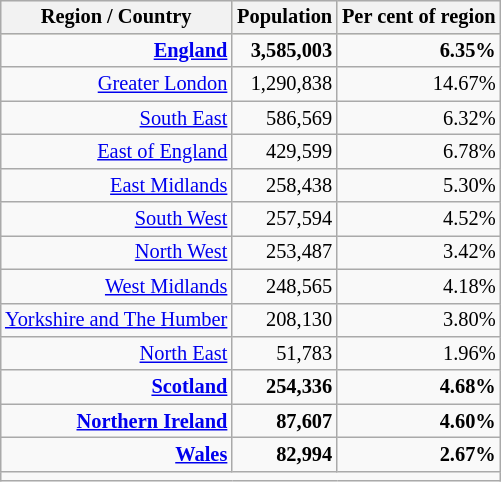<table class="wikitable" style="float:left; text-align:right; font-size:85%; margin:1em;">
<tr style="background:#dedebb;">
<th>Region / Country</th>
<th>Population</th>
<th>Per cent of region</th>
</tr>
<tr>
<td><strong><a href='#'>England</a></strong></td>
<td><strong>3,585,003</strong></td>
<td><strong>6.35%</strong></td>
</tr>
<tr>
<td><a href='#'>Greater London</a></td>
<td>1,290,838</td>
<td>14.67%</td>
</tr>
<tr>
<td><a href='#'>South East</a></td>
<td>586,569</td>
<td>6.32%</td>
</tr>
<tr>
<td><a href='#'>East of England</a></td>
<td>429,599</td>
<td>6.78%</td>
</tr>
<tr>
<td><a href='#'>East Midlands</a></td>
<td>258,438</td>
<td>5.30%</td>
</tr>
<tr>
<td><a href='#'>South West</a></td>
<td>257,594</td>
<td>4.52%</td>
</tr>
<tr>
<td><a href='#'>North West</a></td>
<td>253,487</td>
<td>3.42%</td>
</tr>
<tr>
<td><a href='#'>West Midlands</a></td>
<td>248,565</td>
<td>4.18%</td>
</tr>
<tr>
<td><a href='#'>Yorkshire and The Humber</a></td>
<td>208,130</td>
<td>3.80%</td>
</tr>
<tr>
<td><a href='#'>North East</a></td>
<td>51,783</td>
<td>1.96%</td>
</tr>
<tr>
<td><strong><a href='#'>Scotland</a></strong></td>
<td><strong>254,336</strong></td>
<td><strong>4.68%</strong></td>
</tr>
<tr>
<td><strong><a href='#'>Northern Ireland</a></strong></td>
<td><strong>87,607</strong></td>
<td><strong>4.60%</strong></td>
</tr>
<tr>
<td><strong><a href='#'>Wales</a></strong></td>
<td><strong>82,994</strong></td>
<td><strong>2.67%</strong></td>
</tr>
<tr>
<td colspan="8"></td>
</tr>
</table>
